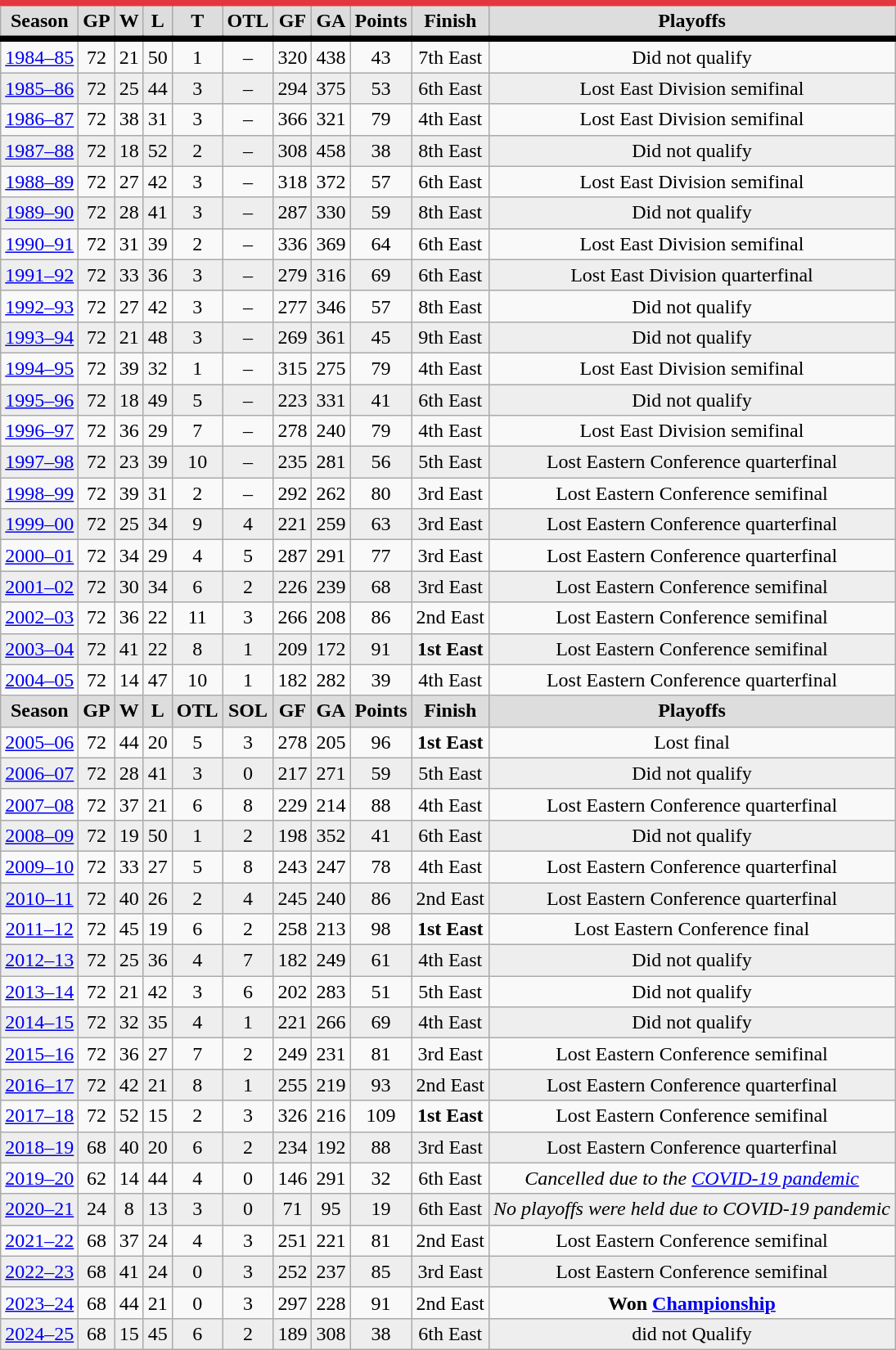<table class="wikitable">
<tr style="text-align:center; background:#dddddd; border-top:#E2373C 5px solid; border-bottom:#000000 5px solid;">
<td><strong>Season</strong></td>
<td><strong>GP </strong></td>
<td><strong> W </strong></td>
<td><strong> L </strong></td>
<td><strong> T </strong></td>
<td><strong>OTL</strong></td>
<td><strong>GF </strong></td>
<td><strong>GA </strong></td>
<td><strong>Points</strong></td>
<td><strong>Finish</strong></td>
<td><strong>Playoffs</strong></td>
</tr>
<tr align="center">
<td><a href='#'>1984–85</a></td>
<td>72</td>
<td>21</td>
<td>50</td>
<td>1</td>
<td>–</td>
<td>320</td>
<td>438</td>
<td>43</td>
<td>7th East</td>
<td>Did not qualify</td>
</tr>
<tr align="center" bgcolor="#eeeeee">
<td><a href='#'>1985–86</a></td>
<td>72</td>
<td>25</td>
<td>44</td>
<td>3</td>
<td>–</td>
<td>294</td>
<td>375</td>
<td>53</td>
<td>6th East</td>
<td>Lost East Division semifinal</td>
</tr>
<tr align="center">
<td><a href='#'>1986–87</a></td>
<td>72</td>
<td>38</td>
<td>31</td>
<td>3</td>
<td>–</td>
<td>366</td>
<td>321</td>
<td>79</td>
<td>4th East</td>
<td>Lost East Division semifinal</td>
</tr>
<tr align="center" bgcolor="#eeeeee">
<td><a href='#'>1987–88</a></td>
<td>72</td>
<td>18</td>
<td>52</td>
<td>2</td>
<td>–</td>
<td>308</td>
<td>458</td>
<td>38</td>
<td>8th East</td>
<td>Did not qualify</td>
</tr>
<tr align="center">
<td><a href='#'>1988–89</a></td>
<td>72</td>
<td>27</td>
<td>42</td>
<td>3</td>
<td>–</td>
<td>318</td>
<td>372</td>
<td>57</td>
<td>6th East</td>
<td>Lost East Division semifinal</td>
</tr>
<tr align="center" bgcolor="#eeeeee">
<td><a href='#'>1989–90</a></td>
<td>72</td>
<td>28</td>
<td>41</td>
<td>3</td>
<td>–</td>
<td>287</td>
<td>330</td>
<td>59</td>
<td>8th East</td>
<td>Did not qualify</td>
</tr>
<tr align="center">
<td><a href='#'>1990–91</a></td>
<td>72</td>
<td>31</td>
<td>39</td>
<td>2</td>
<td>–</td>
<td>336</td>
<td>369</td>
<td>64</td>
<td>6th East</td>
<td>Lost East Division semifinal</td>
</tr>
<tr align="center" bgcolor="#eeeeee">
<td><a href='#'>1991–92</a></td>
<td>72</td>
<td>33</td>
<td>36</td>
<td>3</td>
<td>–</td>
<td>279</td>
<td>316</td>
<td>69</td>
<td>6th East</td>
<td>Lost East Division quarterfinal</td>
</tr>
<tr align="center">
<td><a href='#'>1992–93</a></td>
<td>72</td>
<td>27</td>
<td>42</td>
<td>3</td>
<td>–</td>
<td>277</td>
<td>346</td>
<td>57</td>
<td>8th East</td>
<td>Did not qualify</td>
</tr>
<tr align="center" bgcolor="#eeeeee">
<td><a href='#'>1993–94</a></td>
<td>72</td>
<td>21</td>
<td>48</td>
<td>3</td>
<td>–</td>
<td>269</td>
<td>361</td>
<td>45</td>
<td>9th East</td>
<td>Did not qualify</td>
</tr>
<tr align="center">
<td><a href='#'>1994–95</a></td>
<td>72</td>
<td>39</td>
<td>32</td>
<td>1</td>
<td>–</td>
<td>315</td>
<td>275</td>
<td>79</td>
<td>4th East</td>
<td>Lost East Division semifinal</td>
</tr>
<tr align="center" bgcolor="#eeeeee">
<td><a href='#'>1995–96</a></td>
<td>72</td>
<td>18</td>
<td>49</td>
<td>5</td>
<td>–</td>
<td>223</td>
<td>331</td>
<td>41</td>
<td>6th East</td>
<td>Did not qualify</td>
</tr>
<tr align="center">
<td><a href='#'>1996–97</a></td>
<td>72</td>
<td>36</td>
<td>29</td>
<td>7</td>
<td>–</td>
<td>278</td>
<td>240</td>
<td>79</td>
<td>4th East</td>
<td>Lost East Division semifinal</td>
</tr>
<tr align="center" bgcolor="#eeeeee">
<td><a href='#'>1997–98</a></td>
<td>72</td>
<td>23</td>
<td>39</td>
<td>10</td>
<td>–</td>
<td>235</td>
<td>281</td>
<td>56</td>
<td>5th East</td>
<td>Lost Eastern Conference quarterfinal</td>
</tr>
<tr align="center">
<td><a href='#'>1998–99</a></td>
<td>72</td>
<td>39</td>
<td>31</td>
<td>2</td>
<td>–</td>
<td>292</td>
<td>262</td>
<td>80</td>
<td>3rd East</td>
<td>Lost Eastern Conference semifinal</td>
</tr>
<tr align="center" bgcolor="#eeeeee">
<td><a href='#'>1999–00</a></td>
<td>72</td>
<td>25</td>
<td>34</td>
<td>9</td>
<td>4</td>
<td>221</td>
<td>259</td>
<td>63</td>
<td>3rd East</td>
<td>Lost Eastern Conference quarterfinal</td>
</tr>
<tr align="center">
<td><a href='#'>2000–01</a></td>
<td>72</td>
<td>34</td>
<td>29</td>
<td>4</td>
<td>5</td>
<td>287</td>
<td>291</td>
<td>77</td>
<td>3rd East</td>
<td>Lost Eastern Conference quarterfinal</td>
</tr>
<tr align="center" bgcolor="#eeeeee">
<td><a href='#'>2001–02</a></td>
<td>72</td>
<td>30</td>
<td>34</td>
<td>6</td>
<td>2</td>
<td>226</td>
<td>239</td>
<td>68</td>
<td>3rd East</td>
<td>Lost Eastern Conference semifinal</td>
</tr>
<tr align="center">
<td><a href='#'>2002–03</a></td>
<td>72</td>
<td>36</td>
<td>22</td>
<td>11</td>
<td>3</td>
<td>266</td>
<td>208</td>
<td>86</td>
<td>2nd East</td>
<td>Lost Eastern Conference semifinal</td>
</tr>
<tr align="center" bgcolor="#eeeeee">
<td><a href='#'>2003–04</a></td>
<td>72</td>
<td>41</td>
<td>22</td>
<td>8</td>
<td>1</td>
<td>209</td>
<td>172</td>
<td>91</td>
<td><strong>1st East</strong></td>
<td>Lost Eastern Conference semifinal</td>
</tr>
<tr align="center">
<td><a href='#'>2004–05</a></td>
<td>72</td>
<td>14</td>
<td>47</td>
<td>10</td>
<td>1</td>
<td>182</td>
<td>282</td>
<td>39</td>
<td>4th East</td>
<td>Lost Eastern Conference quarterfinal</td>
</tr>
<tr align="center"  bgcolor="#dddddd">
<td><strong>Season</strong></td>
<td><strong>GP </strong></td>
<td><strong> W </strong></td>
<td><strong> L </strong></td>
<td><strong> OTL </strong></td>
<td><strong>SOL</strong></td>
<td><strong>GF </strong></td>
<td><strong>GA </strong></td>
<td><strong>Points</strong></td>
<td><strong>Finish</strong></td>
<td><strong>Playoffs</strong></td>
</tr>
<tr align="center">
<td><a href='#'>2005–06</a></td>
<td>72</td>
<td>44</td>
<td>20</td>
<td>5</td>
<td>3</td>
<td>278</td>
<td>205</td>
<td>96</td>
<td><strong>1st East</strong></td>
<td>Lost final</td>
</tr>
<tr align="center" bgcolor="#eeeeee">
<td><a href='#'>2006–07</a></td>
<td>72</td>
<td>28</td>
<td>41</td>
<td>3</td>
<td>0</td>
<td>217</td>
<td>271</td>
<td>59</td>
<td>5th East</td>
<td>Did not qualify</td>
</tr>
<tr align="center">
<td><a href='#'>2007–08</a></td>
<td>72</td>
<td>37</td>
<td>21</td>
<td>6</td>
<td>8</td>
<td>229</td>
<td>214</td>
<td>88</td>
<td>4th East</td>
<td>Lost Eastern Conference quarterfinal</td>
</tr>
<tr align="center" bgcolor="#eeeeee">
<td><a href='#'>2008–09</a></td>
<td>72</td>
<td>19</td>
<td>50</td>
<td>1</td>
<td>2</td>
<td>198</td>
<td>352</td>
<td>41</td>
<td>6th East</td>
<td>Did not qualify</td>
</tr>
<tr align="center">
<td><a href='#'>2009–10</a></td>
<td>72</td>
<td>33</td>
<td>27</td>
<td>5</td>
<td>8</td>
<td>243</td>
<td>247</td>
<td>78</td>
<td>4th East</td>
<td>Lost Eastern Conference quarterfinal</td>
</tr>
<tr align="center" bgcolor="#eeeeee">
<td><a href='#'>2010–11</a></td>
<td>72</td>
<td>40</td>
<td>26</td>
<td>2</td>
<td>4</td>
<td>245</td>
<td>240</td>
<td>86</td>
<td>2nd East</td>
<td>Lost Eastern Conference quarterfinal</td>
</tr>
<tr align="center">
<td><a href='#'>2011–12</a></td>
<td>72</td>
<td>45</td>
<td>19</td>
<td>6</td>
<td>2</td>
<td>258</td>
<td>213</td>
<td>98</td>
<td><strong>1st East</strong></td>
<td>Lost Eastern Conference final</td>
</tr>
<tr align="center" bgcolor="#eeeeee">
<td><a href='#'>2012–13</a></td>
<td>72</td>
<td>25</td>
<td>36</td>
<td>4</td>
<td>7</td>
<td>182</td>
<td>249</td>
<td>61</td>
<td>4th East</td>
<td>Did not qualify</td>
</tr>
<tr align="center">
<td><a href='#'>2013–14</a></td>
<td>72</td>
<td>21</td>
<td>42</td>
<td>3</td>
<td>6</td>
<td>202</td>
<td>283</td>
<td>51</td>
<td>5th East</td>
<td>Did not qualify</td>
</tr>
<tr align="center" bgcolor="#eeeeee">
<td><a href='#'>2014–15</a></td>
<td>72</td>
<td>32</td>
<td>35</td>
<td>4</td>
<td>1</td>
<td>221</td>
<td>266</td>
<td>69</td>
<td>4th East</td>
<td>Did not qualify</td>
</tr>
<tr align="center">
<td><a href='#'>2015–16</a></td>
<td>72</td>
<td>36</td>
<td>27</td>
<td>7</td>
<td>2</td>
<td>249</td>
<td>231</td>
<td>81</td>
<td>3rd East</td>
<td>Lost Eastern Conference semifinal</td>
</tr>
<tr align="center" bgcolor="#eeeeee">
<td><a href='#'>2016–17</a></td>
<td>72</td>
<td>42</td>
<td>21</td>
<td>8</td>
<td>1</td>
<td>255</td>
<td>219</td>
<td>93</td>
<td>2nd East</td>
<td>Lost Eastern Conference quarterfinal</td>
</tr>
<tr align="center">
<td><a href='#'>2017–18</a></td>
<td>72</td>
<td>52</td>
<td>15</td>
<td>2</td>
<td>3</td>
<td>326</td>
<td>216</td>
<td>109</td>
<td><strong>1st East</strong></td>
<td>Lost Eastern Conference semifinal</td>
</tr>
<tr align="center" bgcolor="#eeeeee">
<td><a href='#'>2018–19</a></td>
<td>68</td>
<td>40</td>
<td>20</td>
<td>6</td>
<td>2</td>
<td>234</td>
<td>192</td>
<td>88</td>
<td>3rd East</td>
<td>Lost Eastern Conference quarterfinal</td>
</tr>
<tr align="center">
<td><a href='#'>2019–20</a></td>
<td>62</td>
<td>14</td>
<td>44</td>
<td>4</td>
<td>0</td>
<td>146</td>
<td>291</td>
<td>32</td>
<td>6th East</td>
<td><em>Cancelled due to the <a href='#'>COVID-19 pandemic</a></em></td>
</tr>
<tr align="center" bgcolor="#eeeeee">
<td><a href='#'>2020–21</a></td>
<td>24</td>
<td>8</td>
<td>13</td>
<td>3</td>
<td>0</td>
<td>71</td>
<td>95</td>
<td>19</td>
<td>6th East</td>
<td><em>No playoffs were held due to COVID-19 pandemic</em></td>
</tr>
<tr align="center">
<td><a href='#'>2021–22</a></td>
<td>68</td>
<td>37</td>
<td>24</td>
<td>4</td>
<td>3</td>
<td>251</td>
<td>221</td>
<td>81</td>
<td>2nd East</td>
<td>Lost Eastern Conference semifinal</td>
</tr>
<tr align="center" bgcolor="#eeeeee">
<td><a href='#'>2022–23</a></td>
<td>68</td>
<td>41</td>
<td>24</td>
<td>0</td>
<td>3</td>
<td>252</td>
<td>237</td>
<td>85</td>
<td>3rd East</td>
<td>Lost Eastern Conference semifinal</td>
</tr>
<tr align="center">
<td><a href='#'>2023–24</a></td>
<td>68</td>
<td>44</td>
<td>21</td>
<td>0</td>
<td>3</td>
<td>297</td>
<td>228</td>
<td>91</td>
<td>2nd East</td>
<td><strong>Won <a href='#'>Championship</a></strong></td>
</tr>
<tr align="center" bgcolor="#eeeeee">
<td><a href='#'>2024–25</a></td>
<td>68</td>
<td>15</td>
<td>45</td>
<td>6</td>
<td>2</td>
<td>189</td>
<td>308</td>
<td>38</td>
<td>6th East</td>
<td>did not Qualify</td>
</tr>
</table>
